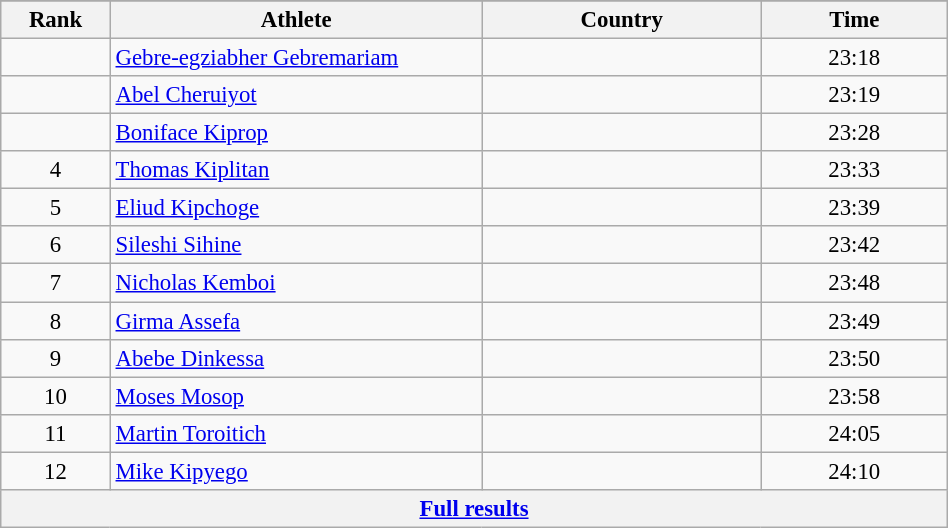<table class="wikitable sortable" style=" text-align:center; font-size:95%;" width="50%">
<tr>
</tr>
<tr>
<th width=5%>Rank</th>
<th width=20%>Athlete</th>
<th width=15%>Country</th>
<th width=10%>Time</th>
</tr>
<tr>
<td align=center></td>
<td align=left><a href='#'>Gebre-egziabher Gebremariam</a></td>
<td align=left></td>
<td>23:18</td>
</tr>
<tr>
<td align=center></td>
<td align=left><a href='#'>Abel Cheruiyot</a></td>
<td align=left></td>
<td>23:19</td>
</tr>
<tr>
<td align=center></td>
<td align=left><a href='#'>Boniface Kiprop</a></td>
<td align=left></td>
<td>23:28</td>
</tr>
<tr>
<td align=center>4</td>
<td align=left><a href='#'>Thomas Kiplitan</a></td>
<td align=left></td>
<td>23:33</td>
</tr>
<tr>
<td align=center>5</td>
<td align=left><a href='#'>Eliud Kipchoge</a></td>
<td align=left></td>
<td>23:39</td>
</tr>
<tr>
<td align=center>6</td>
<td align=left><a href='#'>Sileshi Sihine</a></td>
<td align=left></td>
<td>23:42</td>
</tr>
<tr>
<td align=center>7</td>
<td align=left><a href='#'>Nicholas Kemboi</a></td>
<td align=left></td>
<td>23:48</td>
</tr>
<tr>
<td align=center>8</td>
<td align=left><a href='#'>Girma Assefa</a></td>
<td align=left></td>
<td>23:49</td>
</tr>
<tr>
<td align=center>9</td>
<td align=left><a href='#'>Abebe Dinkessa</a></td>
<td align=left></td>
<td>23:50</td>
</tr>
<tr>
<td align=center>10</td>
<td align=left><a href='#'>Moses Mosop</a></td>
<td align=left></td>
<td>23:58</td>
</tr>
<tr>
<td align=center>11</td>
<td align=left><a href='#'>Martin Toroitich</a></td>
<td align=left></td>
<td>24:05</td>
</tr>
<tr>
<td align=center>12</td>
<td align=left><a href='#'>Mike Kipyego</a></td>
<td align=left></td>
<td>24:10</td>
</tr>
<tr class="sortbottom">
<th colspan=4 align=center><a href='#'>Full results</a></th>
</tr>
</table>
